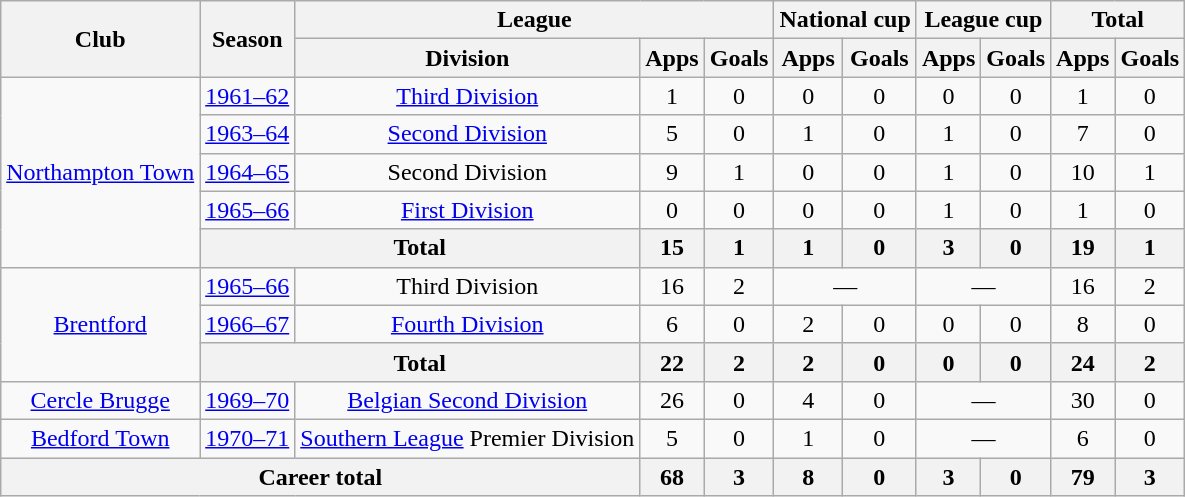<table class="wikitable" style="text-align: center;">
<tr>
<th rowspan="2">Club</th>
<th rowspan="2">Season</th>
<th colspan="3">League</th>
<th colspan="2">National cup</th>
<th colspan="2">League cup</th>
<th colspan="2">Total</th>
</tr>
<tr>
<th>Division</th>
<th>Apps</th>
<th>Goals</th>
<th>Apps</th>
<th>Goals</th>
<th>Apps</th>
<th>Goals</th>
<th>Apps</th>
<th>Goals</th>
</tr>
<tr>
<td rowspan="5"><a href='#'>Northampton Town</a></td>
<td><a href='#'>1961–62</a></td>
<td><a href='#'>Third Division</a></td>
<td>1</td>
<td>0</td>
<td>0</td>
<td>0</td>
<td>0</td>
<td>0</td>
<td>1</td>
<td>0</td>
</tr>
<tr>
<td><a href='#'>1963–64</a></td>
<td><a href='#'>Second Division</a></td>
<td>5</td>
<td>0</td>
<td>1</td>
<td>0</td>
<td>1</td>
<td>0</td>
<td>7</td>
<td>0</td>
</tr>
<tr>
<td><a href='#'>1964–65</a></td>
<td>Second Division</td>
<td>9</td>
<td>1</td>
<td>0</td>
<td>0</td>
<td>1</td>
<td>0</td>
<td>10</td>
<td>1</td>
</tr>
<tr>
<td><a href='#'>1965–66</a></td>
<td><a href='#'>First Division</a></td>
<td>0</td>
<td>0</td>
<td>0</td>
<td>0</td>
<td>1</td>
<td>0</td>
<td>1</td>
<td>0</td>
</tr>
<tr>
<th colspan="2">Total</th>
<th>15</th>
<th>1</th>
<th>1</th>
<th>0</th>
<th>3</th>
<th>0</th>
<th>19</th>
<th>1</th>
</tr>
<tr>
<td rowspan="3"><a href='#'>Brentford</a></td>
<td><a href='#'>1965–66</a></td>
<td>Third Division</td>
<td>16</td>
<td>2</td>
<td colspan="2">—</td>
<td colspan="2">—</td>
<td>16</td>
<td>2</td>
</tr>
<tr>
<td><a href='#'>1966–67</a></td>
<td><a href='#'>Fourth Division</a></td>
<td>6</td>
<td>0</td>
<td>2</td>
<td>0</td>
<td>0</td>
<td>0</td>
<td>8</td>
<td>0</td>
</tr>
<tr>
<th colspan="2">Total</th>
<th>22</th>
<th>2</th>
<th>2</th>
<th>0</th>
<th>0</th>
<th>0</th>
<th>24</th>
<th>2</th>
</tr>
<tr>
<td><a href='#'>Cercle Brugge</a></td>
<td><a href='#'>1969–70</a></td>
<td><a href='#'>Belgian Second Division</a></td>
<td>26</td>
<td>0</td>
<td>4</td>
<td>0</td>
<td colspan="2">—</td>
<td>30</td>
<td>0</td>
</tr>
<tr>
<td><a href='#'>Bedford Town</a></td>
<td><a href='#'>1970–71</a></td>
<td><a href='#'>Southern League</a> Premier Division</td>
<td>5</td>
<td>0</td>
<td>1</td>
<td>0</td>
<td colspan="2">—</td>
<td>6</td>
<td>0</td>
</tr>
<tr>
<th colspan="3">Career total</th>
<th>68</th>
<th>3</th>
<th>8</th>
<th>0</th>
<th>3</th>
<th>0</th>
<th>79</th>
<th>3</th>
</tr>
</table>
